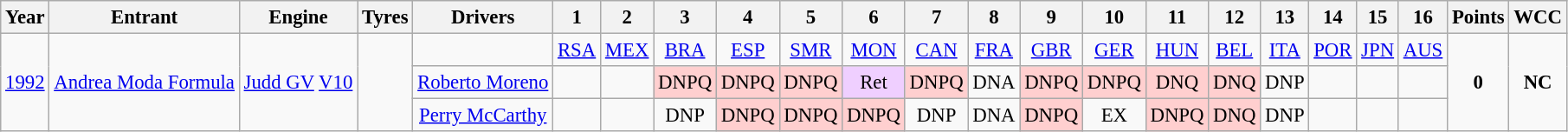<table class="wikitable" style="text-align:center; font-size:95%">
<tr>
<th>Year</th>
<th>Entrant</th>
<th>Engine</th>
<th>Tyres</th>
<th>Drivers</th>
<th>1</th>
<th>2</th>
<th>3</th>
<th>4</th>
<th>5</th>
<th>6</th>
<th>7</th>
<th>8</th>
<th>9</th>
<th>10</th>
<th>11</th>
<th>12</th>
<th>13</th>
<th>14</th>
<th>15</th>
<th>16</th>
<th>Points</th>
<th>WCC</th>
</tr>
<tr>
<td rowspan="3"><a href='#'>1992</a></td>
<td rowspan="3"><a href='#'>Andrea Moda Formula</a></td>
<td rowspan="3"><a href='#'>Judd GV</a> <a href='#'>V10</a></td>
<td rowspan="3"></td>
<td></td>
<td><a href='#'>RSA</a></td>
<td><a href='#'>MEX</a></td>
<td><a href='#'>BRA</a></td>
<td><a href='#'>ESP</a></td>
<td><a href='#'>SMR</a></td>
<td><a href='#'>MON</a></td>
<td><a href='#'>CAN</a></td>
<td><a href='#'>FRA</a></td>
<td><a href='#'>GBR</a></td>
<td><a href='#'>GER</a></td>
<td><a href='#'>HUN</a></td>
<td><a href='#'>BEL</a></td>
<td><a href='#'>ITA</a></td>
<td><a href='#'>POR</a></td>
<td><a href='#'>JPN</a></td>
<td><a href='#'>AUS</a></td>
<td rowspan="3"><strong>0</strong></td>
<td rowspan="3"><strong>NC</strong></td>
</tr>
<tr>
<td><a href='#'>Roberto Moreno</a></td>
<td></td>
<td></td>
<td style="background:#FFCFCF;">DNPQ</td>
<td style="background:#FFCFCF;">DNPQ</td>
<td style="background:#FFCFCF;">DNPQ</td>
<td style="background:#EFCFFF;">Ret</td>
<td style="background:#FFCFCF;">DNPQ</td>
<td>DNA</td>
<td style="background:#FFCFCF;">DNPQ</td>
<td style="background:#FFCFCF;">DNPQ</td>
<td style="background:#FFCFCF;">DNQ</td>
<td style="background:#FFCFCF;">DNQ</td>
<td>DNP</td>
<td></td>
<td></td>
<td></td>
</tr>
<tr>
<td><a href='#'>Perry McCarthy</a></td>
<td></td>
<td></td>
<td>DNP</td>
<td style="background:#FFCFCF;">DNPQ</td>
<td style="background:#FFCFCF;">DNPQ</td>
<td style="background:#FFCFCF;">DNPQ</td>
<td>DNP</td>
<td>DNA</td>
<td style="background:#FFCFCF;">DNPQ</td>
<td>EX</td>
<td style="background:#FFCFCF;">DNPQ</td>
<td style="background:#FFCFCF;">DNQ</td>
<td>DNP</td>
<td></td>
<td></td>
<td></td>
</tr>
</table>
